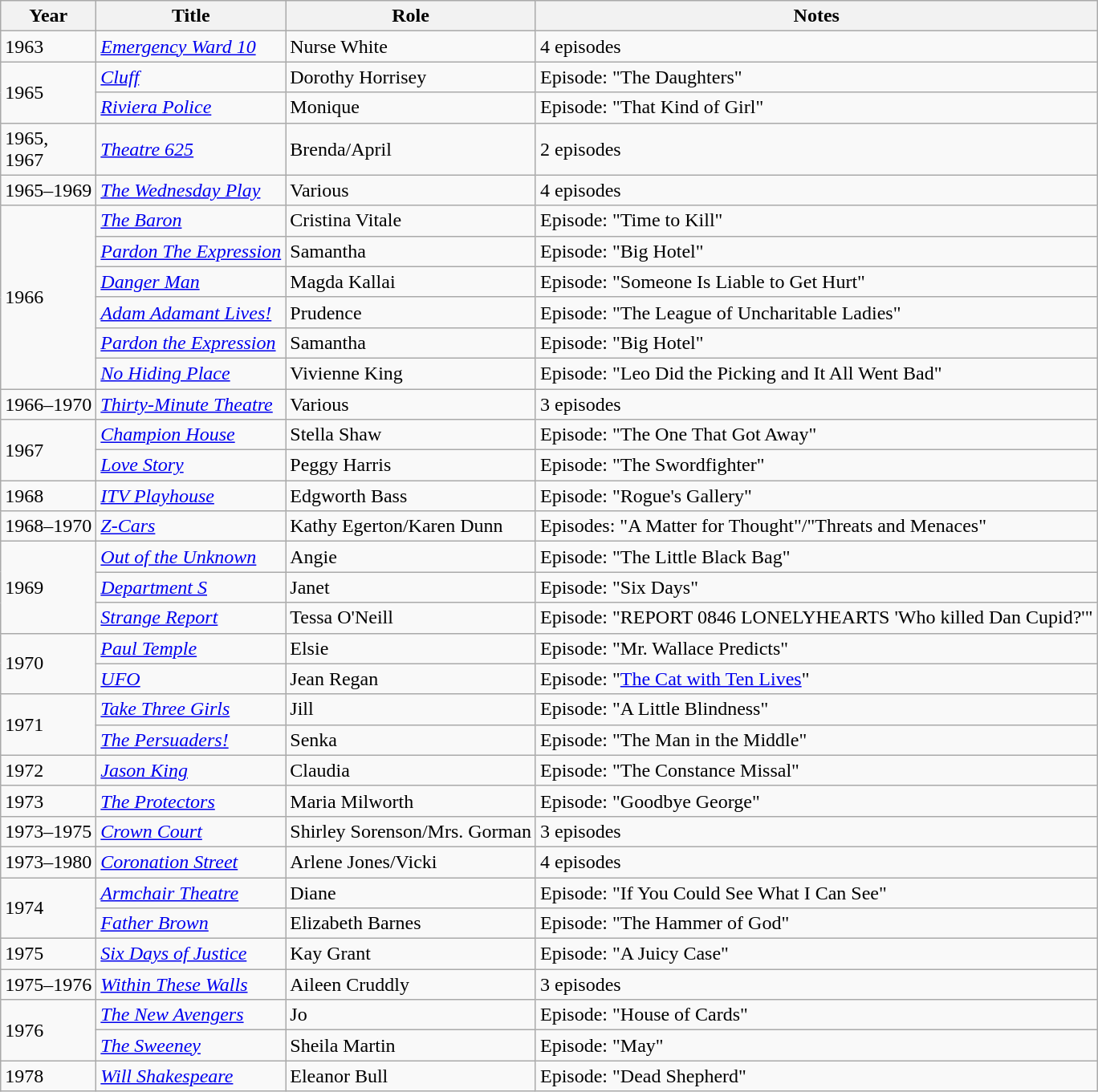<table class="wikitable">
<tr>
<th>Year</th>
<th>Title</th>
<th>Role</th>
<th>Notes</th>
</tr>
<tr>
<td>1963</td>
<td><a href='#'><em>Emergency Ward 10</em></a></td>
<td>Nurse White</td>
<td>4 episodes</td>
</tr>
<tr>
<td rowspan="2">1965</td>
<td><a href='#'><em>Cluff</em></a></td>
<td>Dorothy Horrisey</td>
<td>Episode: "The Daughters"</td>
</tr>
<tr>
<td><a href='#'><em>Riviera Police</em></a></td>
<td>Monique</td>
<td>Episode: "That Kind of Girl"</td>
</tr>
<tr>
<td>1965,<br>1967</td>
<td><a href='#'><em>Theatre 625</em></a></td>
<td>Brenda/April</td>
<td>2 episodes</td>
</tr>
<tr>
<td>1965–1969</td>
<td><a href='#'><em>The Wednesday Play</em></a></td>
<td>Various</td>
<td>4 episodes</td>
</tr>
<tr>
<td rowspan="6">1966</td>
<td><em><a href='#'>The Baron</a></em></td>
<td>Cristina Vitale</td>
<td>Episode: "Time to Kill"</td>
</tr>
<tr>
<td><em><a href='#'>Pardon The Expression</a></em></td>
<td>Samantha</td>
<td>Episode: "Big Hotel"</td>
</tr>
<tr>
<td><em><a href='#'>Danger Man</a></em></td>
<td>Magda Kallai</td>
<td>Episode: "Someone Is Liable to Get Hurt"</td>
</tr>
<tr>
<td><em><a href='#'>Adam Adamant Lives!</a></em></td>
<td>Prudence</td>
<td>Episode: "The League of Uncharitable Ladies"</td>
</tr>
<tr>
<td><a href='#'><em>Pardon the Expression</em></a></td>
<td>Samantha</td>
<td>Episode: "Big Hotel"</td>
</tr>
<tr>
<td><a href='#'><em>No Hiding Place</em></a></td>
<td>Vivienne King</td>
<td>Episode: "Leo Did the Picking and It All Went Bad"</td>
</tr>
<tr>
<td>1966–1970</td>
<td><em><a href='#'>Thirty-Minute Theatre</a></em></td>
<td>Various</td>
<td>3 episodes</td>
</tr>
<tr>
<td rowspan="2">1967</td>
<td><a href='#'><em>Champion House</em></a></td>
<td>Stella Shaw</td>
<td>Episode: "The One That Got Away"</td>
</tr>
<tr>
<td><a href='#'><em>Love Story</em></a></td>
<td>Peggy Harris</td>
<td>Episode: "The Swordfighter"</td>
</tr>
<tr>
<td>1968</td>
<td><a href='#'><em>ITV Playhouse</em></a></td>
<td>Edgworth Bass</td>
<td>Episode: "Rogue's Gallery"</td>
</tr>
<tr>
<td>1968–1970</td>
<td><em><a href='#'>Z-Cars</a></em></td>
<td>Kathy Egerton/Karen Dunn</td>
<td>Episodes: "A Matter for Thought"/"Threats and Menaces"</td>
</tr>
<tr>
<td rowspan="3">1969</td>
<td><a href='#'><em>Out of the Unknown</em></a></td>
<td>Angie</td>
<td>Episode: "The Little Black Bag"</td>
</tr>
<tr>
<td><a href='#'><em>Department S</em></a></td>
<td>Janet</td>
<td>Episode: "Six Days"</td>
</tr>
<tr>
<td><a href='#'><em>Strange Report</em></a></td>
<td>Tessa O'Neill</td>
<td>Episode: "REPORT 0846 LONELYHEARTS 'Who killed Dan Cupid?'"</td>
</tr>
<tr>
<td rowspan="2">1970</td>
<td><a href='#'><em>Paul Temple</em></a></td>
<td>Elsie</td>
<td>Episode: "Mr. Wallace Predicts"</td>
</tr>
<tr>
<td><em><a href='#'>UFO</a></em></td>
<td>Jean Regan</td>
<td>Episode: "<a href='#'>The Cat with Ten Lives</a>"</td>
</tr>
<tr>
<td rowspan="2">1971</td>
<td><a href='#'><em>Take Three Girls</em></a></td>
<td>Jill</td>
<td>Episode: "A Little Blindness"</td>
</tr>
<tr>
<td><a href='#'><em>The Persuaders!</em></a></td>
<td>Senka</td>
<td>Episode: "The Man in the Middle"</td>
</tr>
<tr>
<td>1972</td>
<td><a href='#'><em>Jason King</em></a></td>
<td>Claudia</td>
<td>Episode: "The Constance Missal"</td>
</tr>
<tr>
<td>1973</td>
<td><a href='#'><em>The Protectors</em></a></td>
<td>Maria Milworth</td>
<td>Episode: "Goodbye George"</td>
</tr>
<tr>
<td>1973–1975</td>
<td><a href='#'><em>Crown Court</em></a></td>
<td>Shirley Sorenson/Mrs. Gorman</td>
<td>3 episodes</td>
</tr>
<tr>
<td>1973–1980</td>
<td><a href='#'><em>Coronation Street</em></a></td>
<td>Arlene Jones/Vicki</td>
<td>4 episodes</td>
</tr>
<tr>
<td rowspan="2">1974</td>
<td><a href='#'><em>Armchair Theatre</em></a></td>
<td>Diane</td>
<td>Episode: "If You Could See What I Can See"</td>
</tr>
<tr>
<td><a href='#'><em>Father Brown</em></a></td>
<td>Elizabeth Barnes</td>
<td>Episode: "The Hammer of God"</td>
</tr>
<tr>
<td>1975</td>
<td><a href='#'><em>Six Days of Justice</em></a></td>
<td>Kay Grant</td>
<td>Episode: "A Juicy Case"</td>
</tr>
<tr>
<td>1975–1976</td>
<td><a href='#'><em>Within These Walls</em></a></td>
<td>Aileen Cruddly</td>
<td>3 episodes</td>
</tr>
<tr>
<td rowspan="2">1976</td>
<td><a href='#'><em>The New Avengers</em></a></td>
<td>Jo</td>
<td>Episode: "House of Cards"</td>
</tr>
<tr>
<td><a href='#'><em>The Sweeney</em></a></td>
<td>Sheila Martin</td>
<td>Episode: "May"</td>
</tr>
<tr>
<td>1978</td>
<td><a href='#'><em>Will Shakespeare</em></a></td>
<td>Eleanor Bull</td>
<td>Episode: "Dead Shepherd"</td>
</tr>
</table>
